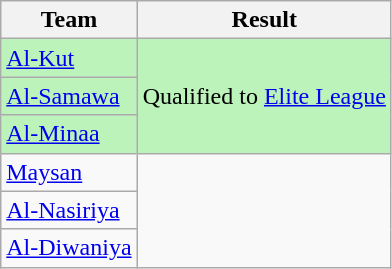<table class="wikitable" style="text-align: center;">
<tr>
<th>Team</th>
<th>Result</th>
</tr>
<tr>
<td style="background:#BBF3BB; text-align: left"><a href='#'>Al-Kut</a></td>
<td style="background:#BBF3BB;" rowspan=3>Qualified to <a href='#'>Elite League</a></td>
</tr>
<tr>
<td style="background:#BBF3BB; text-align: left"><a href='#'>Al-Samawa</a></td>
</tr>
<tr>
<td style="background:#BBF3BB; text-align: left"><a href='#'>Al-Minaa</a></td>
</tr>
<tr>
<td style="text-align: left"><a href='#'>Maysan</a></td>
</tr>
<tr>
<td style="text-align: left"><a href='#'>Al-Nasiriya</a></td>
</tr>
<tr>
<td style="text-align: left"><a href='#'>Al-Diwaniya</a></td>
</tr>
</table>
